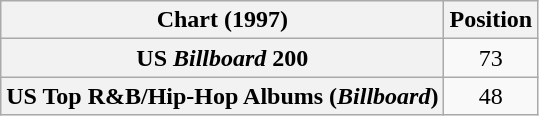<table class="wikitable sortable plainrowheaders" style="text-align:center">
<tr>
<th scope="col">Chart (1997)</th>
<th scope="col">Position</th>
</tr>
<tr>
<th scope="row">US <em>Billboard</em> 200</th>
<td>73</td>
</tr>
<tr>
<th scope="row">US Top R&B/Hip-Hop Albums (<em>Billboard</em>)</th>
<td>48</td>
</tr>
</table>
